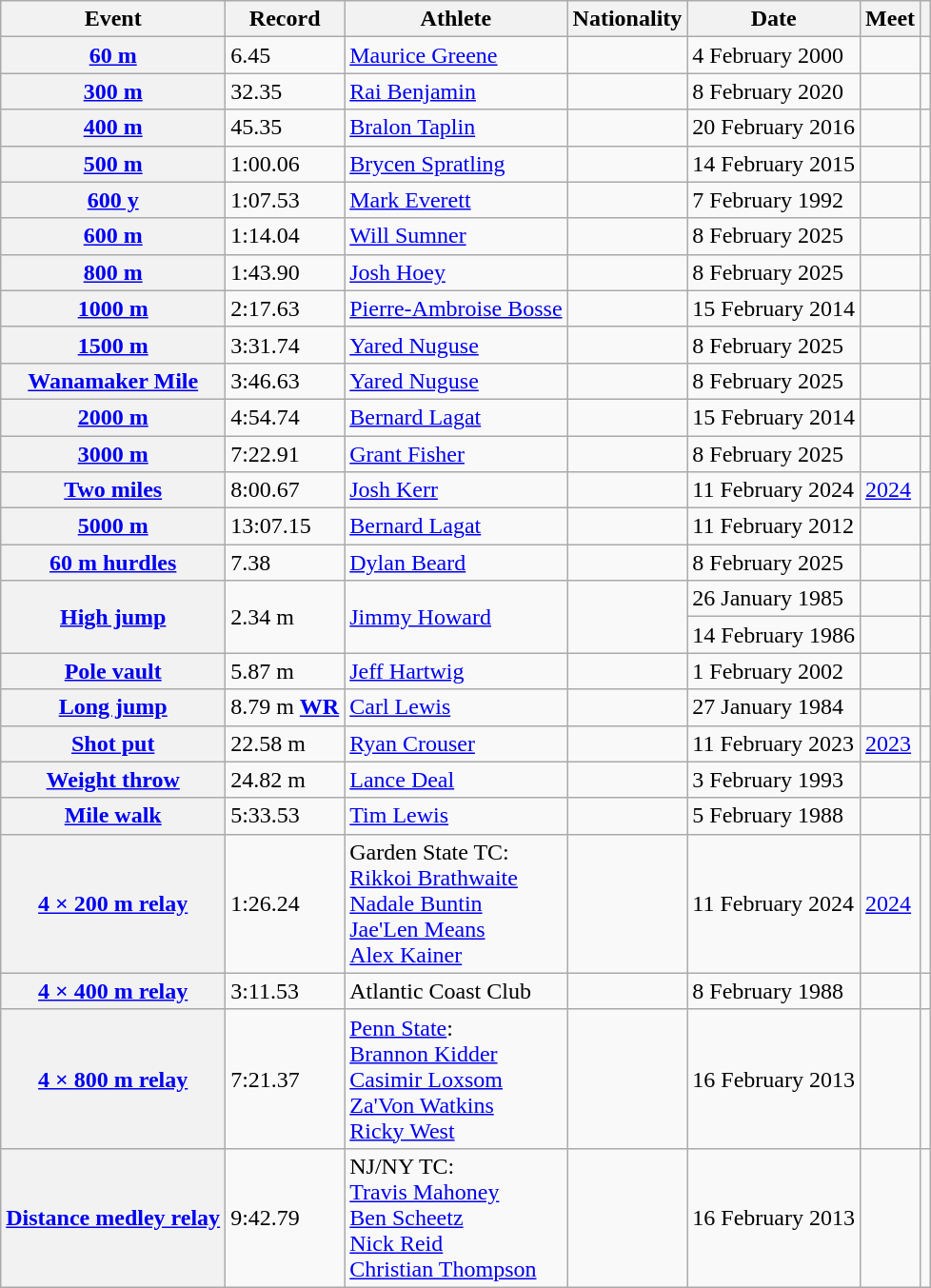<table class="wikitable plainrowheaders sticky-header">
<tr>
<th scope="col">Event</th>
<th scope="col">Record</th>
<th scope="col">Athlete</th>
<th scope="col">Nationality</th>
<th scope="col">Date</th>
<th scope="col">Meet</th>
<th scope="col"></th>
</tr>
<tr>
<th scope="row"><a href='#'>60 m</a></th>
<td>6.45</td>
<td><a href='#'>Maurice Greene</a></td>
<td></td>
<td>4 February 2000</td>
<td></td>
<td></td>
</tr>
<tr>
<th scope="row"><a href='#'>300 m</a></th>
<td>32.35</td>
<td><a href='#'>Rai Benjamin</a></td>
<td></td>
<td>8 February 2020</td>
<td></td>
<td></td>
</tr>
<tr>
<th scope="row"><a href='#'>400 m</a></th>
<td>45.35</td>
<td><a href='#'>Bralon Taplin</a></td>
<td></td>
<td>20 February 2016</td>
<td></td>
<td></td>
</tr>
<tr>
<th scope="row"><a href='#'>500 m</a></th>
<td>1:00.06</td>
<td><a href='#'>Brycen Spratling</a></td>
<td></td>
<td>14 February 2015</td>
<td></td>
<td></td>
</tr>
<tr>
<th scope="row"><a href='#'>600 y</a></th>
<td>1:07.53</td>
<td><a href='#'>Mark Everett</a></td>
<td></td>
<td>7 February 1992</td>
<td></td>
<td></td>
</tr>
<tr>
<th scope="row"><a href='#'>600 m</a></th>
<td>1:14.04</td>
<td><a href='#'>Will Sumner</a></td>
<td></td>
<td>8 February 2025</td>
<td></td>
<td></td>
</tr>
<tr>
<th scope="row"><a href='#'>800 m</a></th>
<td>1:43.90</td>
<td><a href='#'>Josh Hoey</a></td>
<td></td>
<td>8 February 2025</td>
<td></td>
<td></td>
</tr>
<tr>
<th scope="row"><a href='#'>1000 m</a></th>
<td>2:17.63</td>
<td><a href='#'>Pierre-Ambroise Bosse</a></td>
<td></td>
<td>15 February 2014</td>
<td></td>
<td></td>
</tr>
<tr>
<th scope="row"><a href='#'>1500 m</a></th>
<td>3:31.74</td>
<td><a href='#'>Yared Nuguse</a></td>
<td></td>
<td>8 February 2025</td>
<td></td>
<td></td>
</tr>
<tr>
<th scope="row"><a href='#'>Wanamaker Mile</a></th>
<td>3:46.63</td>
<td><a href='#'>Yared Nuguse</a></td>
<td></td>
<td>8 February 2025</td>
<td></td>
<td></td>
</tr>
<tr>
<th scope="row"><a href='#'>2000 m</a></th>
<td>4:54.74</td>
<td><a href='#'>Bernard Lagat</a></td>
<td></td>
<td>15 February 2014</td>
<td></td>
<td></td>
</tr>
<tr>
<th scope="row"><a href='#'>3000 m</a></th>
<td>7:22.91</td>
<td><a href='#'>Grant Fisher</a></td>
<td></td>
<td>8 February 2025</td>
<td></td>
<td></td>
</tr>
<tr>
<th scope="row"><a href='#'>Two miles</a></th>
<td>8:00.67</td>
<td><a href='#'>Josh Kerr</a></td>
<td></td>
<td>11 February 2024</td>
<td><a href='#'>2024</a></td>
<td></td>
</tr>
<tr>
<th scope="row"><a href='#'>5000 m</a></th>
<td>13:07.15</td>
<td><a href='#'>Bernard Lagat</a></td>
<td></td>
<td>11 February 2012</td>
<td></td>
<td></td>
</tr>
<tr>
<th scope="row"><a href='#'>60 m hurdles</a></th>
<td>7.38</td>
<td><a href='#'>Dylan Beard</a></td>
<td></td>
<td>8 February 2025</td>
<td></td>
<td></td>
</tr>
<tr>
<th scope="rowgroup" rowspan="2"><a href='#'>High jump</a></th>
<td rowspan="2">2.34 m</td>
<td rowspan="2"><a href='#'>Jimmy Howard</a></td>
<td rowspan="2"></td>
<td>26 January 1985</td>
<td></td>
<td></td>
</tr>
<tr>
<td>14 February 1986</td>
<td></td>
<td></td>
</tr>
<tr>
<th scope="row"><a href='#'>Pole vault</a></th>
<td>5.87 m</td>
<td><a href='#'>Jeff Hartwig</a></td>
<td></td>
<td>1 February 2002</td>
<td></td>
<td></td>
</tr>
<tr>
<th scope="row"><a href='#'>Long jump</a></th>
<td>8.79 m <strong><a href='#'><abbr>WR</abbr></a></strong></td>
<td><a href='#'>Carl Lewis</a></td>
<td></td>
<td>27 January 1984</td>
<td></td>
<td></td>
</tr>
<tr>
<th scope="row"><a href='#'>Shot put</a></th>
<td>22.58 m</td>
<td><a href='#'>Ryan Crouser</a></td>
<td></td>
<td>11 February 2023</td>
<td><a href='#'>2023</a></td>
<td></td>
</tr>
<tr>
<th scope="row"><a href='#'>Weight throw</a></th>
<td>24.82 m</td>
<td><a href='#'>Lance Deal</a></td>
<td></td>
<td>3 February 1993</td>
<td></td>
<td></td>
</tr>
<tr>
<th scope="row"><a href='#'>Mile walk</a></th>
<td>5:33.53</td>
<td><a href='#'>Tim Lewis</a></td>
<td></td>
<td>5 February 1988</td>
<td></td>
<td></td>
</tr>
<tr>
<th scope="row"><a href='#'>4 × 200 m relay</a></th>
<td>1:26.24</td>
<td>Garden State TC:<br><a href='#'>Rikkoi Brathwaite</a><br><a href='#'>Nadale Buntin</a><br><a href='#'>Jae'Len Means</a><br><a href='#'>Alex Kainer</a></td>
<td><br><br><br></td>
<td>11 February 2024</td>
<td><a href='#'>2024</a></td>
<td></td>
</tr>
<tr>
<th scope="row"><a href='#'>4 × 400 m relay</a></th>
<td>3:11.53</td>
<td>Atlantic Coast Club</td>
<td></td>
<td>8 February 1988</td>
<td></td>
<td></td>
</tr>
<tr>
<th scope="row"><a href='#'>4 × 800 m relay</a></th>
<td>7:21.37</td>
<td><a href='#'>Penn State</a>:<br><a href='#'>Brannon Kidder</a><br><a href='#'>Casimir Loxsom</a><br><a href='#'>Za'Von Watkins</a><br><a href='#'>Ricky West</a></td>
<td></td>
<td>16 February 2013</td>
<td></td>
<td></td>
</tr>
<tr>
<th scope="row"><a href='#'>Distance medley relay</a></th>
<td>9:42.79</td>
<td>NJ/NY TC:<br><a href='#'>Travis Mahoney</a><br><a href='#'>Ben Scheetz</a><br><a href='#'>Nick Reid</a><br><a href='#'>Christian Thompson</a></td>
<td></td>
<td>16 February 2013</td>
<td></td>
<td></td>
</tr>
</table>
